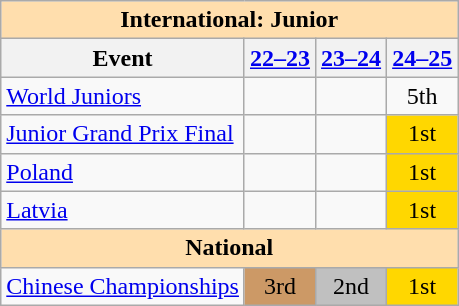<table class="wikitable" style="text-align:center">
<tr>
<th colspan="4" style="background-color: #ffdead; " align="center">International: Junior</th>
</tr>
<tr>
<th>Event</th>
<th><a href='#'>22–23</a></th>
<th><a href='#'>23–24</a></th>
<th><a href='#'>24–25</a></th>
</tr>
<tr>
<td align=left><a href='#'>World Juniors</a></td>
<td></td>
<td></td>
<td>5th</td>
</tr>
<tr>
<td align=left><a href='#'>Junior Grand Prix Final</a></td>
<td></td>
<td></td>
<td bgcolor="gold">1st</td>
</tr>
<tr>
<td align=left> <a href='#'>Poland</a></td>
<td></td>
<td></td>
<td bgcolor=gold>1st</td>
</tr>
<tr>
<td align=left> <a href='#'>Latvia</a></td>
<td></td>
<td></td>
<td bgcolor=gold>1st</td>
</tr>
<tr>
<th colspan="4" style="background-color: #ffdead; " align="center">National</th>
</tr>
<tr>
<td align=left><a href='#'>Chinese Championships</a></td>
<td bgcolor=cc9966>3rd</td>
<td bgcolor=silver>2nd</td>
<td bgcolor=gold>1st</td>
</tr>
</table>
